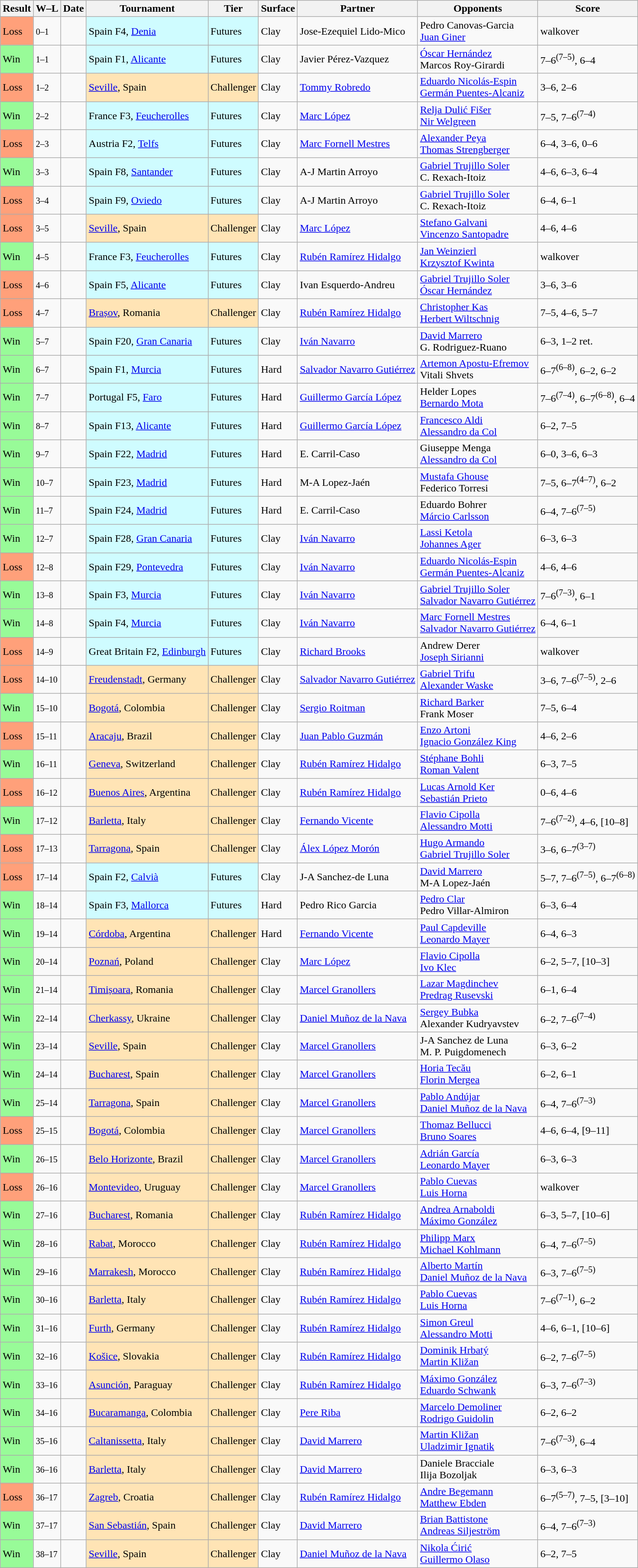<table class="sortable wikitable">
<tr>
<th>Result</th>
<th class="unsortable">W–L</th>
<th>Date</th>
<th>Tournament</th>
<th>Tier</th>
<th>Surface</th>
<th>Partner</th>
<th>Opponents</th>
<th class="unsortable">Score</th>
</tr>
<tr>
<td bgcolor=FFA07A>Loss</td>
<td><small>0–1</small></td>
<td></td>
<td style="background:#cffcff;">Spain F4, <a href='#'>Denia</a></td>
<td style="background:#cffcff;">Futures</td>
<td>Clay</td>
<td> Jose-Ezequiel Lido-Mico</td>
<td> Pedro Canovas-Garcia <br>  <a href='#'>Juan Giner</a></td>
<td>walkover</td>
</tr>
<tr>
<td bgcolor=98FB98>Win</td>
<td><small>1–1</small></td>
<td></td>
<td style="background:#cffcff;">Spain F1, <a href='#'>Alicante</a></td>
<td style="background:#cffcff;">Futures</td>
<td>Clay</td>
<td> Javier Pérez-Vazquez</td>
<td> <a href='#'>Óscar Hernández</a> <br>  Marcos Roy-Girardi</td>
<td>7–6<sup>(7–5)</sup>, 6–4</td>
</tr>
<tr>
<td bgcolor=FFA07A>Loss</td>
<td><small>1–2</small></td>
<td></td>
<td style="background:moccasin;"><a href='#'>Seville</a>, Spain</td>
<td style="background:moccasin;">Challenger</td>
<td>Clay</td>
<td> <a href='#'>Tommy Robredo</a></td>
<td> <a href='#'>Eduardo Nicolás-Espin</a> <br>  <a href='#'>Germán Puentes-Alcaniz</a></td>
<td>3–6, 2–6</td>
</tr>
<tr>
<td bgcolor=98FB98>Win</td>
<td><small>2–2</small></td>
<td></td>
<td style="background:#cffcff;">France F3, <a href='#'>Feucherolles</a></td>
<td style="background:#cffcff;">Futures</td>
<td>Clay</td>
<td> <a href='#'>Marc López</a></td>
<td> <a href='#'>Relja Dulić Fišer</a> <br>  <a href='#'>Nir Welgreen</a></td>
<td>7–5, 7–6<sup>(7–4)</sup></td>
</tr>
<tr>
<td bgcolor=FFA07A>Loss</td>
<td><small>2–3</small></td>
<td></td>
<td style="background:#cffcff;">Austria F2, <a href='#'>Telfs</a></td>
<td style="background:#cffcff;">Futures</td>
<td>Clay</td>
<td> <a href='#'>Marc Fornell Mestres</a></td>
<td> <a href='#'>Alexander Peya</a> <br>  <a href='#'>Thomas Strengberger</a></td>
<td>6–4, 3–6, 0–6</td>
</tr>
<tr>
<td bgcolor=98FB98>Win</td>
<td><small>3–3</small></td>
<td></td>
<td style="background:#cffcff;">Spain F8, <a href='#'>Santander</a></td>
<td style="background:#cffcff;">Futures</td>
<td>Clay</td>
<td> A-J Martin Arroyo</td>
<td> <a href='#'>Gabriel Trujillo Soler</a> <br>  C. Rexach-Itoiz</td>
<td>4–6, 6–3, 6–4</td>
</tr>
<tr>
<td bgcolor=FFA07A>Loss</td>
<td><small>3–4</small></td>
<td></td>
<td style="background:#cffcff;">Spain F9, <a href='#'>Oviedo</a></td>
<td style="background:#cffcff;">Futures</td>
<td>Clay</td>
<td> A-J Martin Arroyo</td>
<td> <a href='#'>Gabriel Trujillo Soler</a> <br>  C. Rexach-Itoiz</td>
<td>6–4, 6–1</td>
</tr>
<tr>
<td bgcolor=FFA07A>Loss</td>
<td><small>3–5</small></td>
<td></td>
<td style="background:moccasin;"><a href='#'>Seville</a>, Spain</td>
<td style="background:moccasin;">Challenger</td>
<td>Clay</td>
<td> <a href='#'>Marc López</a></td>
<td> <a href='#'>Stefano Galvani</a> <br>  <a href='#'>Vincenzo Santopadre</a></td>
<td>4–6, 4–6</td>
</tr>
<tr>
<td bgcolor=98FB98>Win</td>
<td><small>4–5</small></td>
<td></td>
<td style="background:#cffcff;">France F3, <a href='#'>Feucherolles</a></td>
<td style="background:#cffcff;">Futures</td>
<td>Clay</td>
<td> <a href='#'>Rubén Ramírez Hidalgo</a></td>
<td> <a href='#'>Jan Weinzierl</a> <br>  <a href='#'>Krzysztof Kwinta</a></td>
<td>walkover</td>
</tr>
<tr>
<td bgcolor=FFA07A>Loss</td>
<td><small>4–6</small></td>
<td></td>
<td style="background:#cffcff;">Spain F5, <a href='#'>Alicante</a></td>
<td style="background:#cffcff;">Futures</td>
<td>Clay</td>
<td> Ivan Esquerdo-Andreu</td>
<td> <a href='#'>Gabriel Trujillo Soler</a> <br>  <a href='#'>Óscar Hernández</a></td>
<td>3–6, 3–6</td>
</tr>
<tr>
<td bgcolor=FFA07A>Loss</td>
<td><small>4–7</small></td>
<td></td>
<td style="background:moccasin;"><a href='#'>Brașov</a>, Romania</td>
<td style="background:moccasin;">Challenger</td>
<td>Clay</td>
<td> <a href='#'>Rubén Ramírez Hidalgo</a></td>
<td> <a href='#'>Christopher Kas</a> <br>  <a href='#'>Herbert Wiltschnig</a></td>
<td>7–5, 4–6, 5–7</td>
</tr>
<tr>
<td bgcolor=98FB98>Win</td>
<td><small>5–7</small></td>
<td></td>
<td style="background:#cffcff;">Spain F20, <a href='#'>Gran Canaria</a></td>
<td style="background:#cffcff;">Futures</td>
<td>Clay</td>
<td> <a href='#'>Iván Navarro</a></td>
<td> <a href='#'>David Marrero</a> <br>  G. Rodriguez-Ruano</td>
<td>6–3, 1–2 ret.</td>
</tr>
<tr>
<td bgcolor=98FB98>Win</td>
<td><small>6–7</small></td>
<td></td>
<td style="background:#cffcff;">Spain F1, <a href='#'>Murcia</a></td>
<td style="background:#cffcff;">Futures</td>
<td>Hard</td>
<td> <a href='#'>Salvador Navarro Gutiérrez</a></td>
<td> <a href='#'>Artemon Apostu-Efremov</a> <br>  Vitali Shvets</td>
<td>6–7<sup>(6–8)</sup>, 6–2, 6–2</td>
</tr>
<tr>
<td bgcolor=98FB98>Win</td>
<td><small>7–7</small></td>
<td></td>
<td style="background:#cffcff;">Portugal F5, <a href='#'>Faro</a></td>
<td style="background:#cffcff;">Futures</td>
<td>Hard</td>
<td> <a href='#'>Guillermo García López</a></td>
<td> Helder Lopes <br>  <a href='#'>Bernardo Mota</a></td>
<td>7–6<sup>(7–4)</sup>, 6–7<sup>(6–8)</sup>, 6–4</td>
</tr>
<tr>
<td bgcolor=98FB98>Win</td>
<td><small>8–7</small></td>
<td></td>
<td style="background:#cffcff;">Spain F13, <a href='#'>Alicante</a></td>
<td style="background:#cffcff;">Futures</td>
<td>Hard</td>
<td> <a href='#'>Guillermo García López</a></td>
<td> <a href='#'>Francesco Aldi</a> <br>  <a href='#'>Alessandro da Col</a></td>
<td>6–2, 7–5</td>
</tr>
<tr>
<td bgcolor=98FB98>Win</td>
<td><small>9–7</small></td>
<td></td>
<td style="background:#cffcff;">Spain F22, <a href='#'>Madrid</a></td>
<td style="background:#cffcff;">Futures</td>
<td>Hard</td>
<td> E. Carril-Caso</td>
<td> Giuseppe Menga <br>  <a href='#'>Alessandro da Col</a></td>
<td>6–0, 3–6, 6–3</td>
</tr>
<tr>
<td bgcolor=98FB98>Win</td>
<td><small>10–7</small></td>
<td></td>
<td style="background:#cffcff;">Spain F23, <a href='#'>Madrid</a></td>
<td style="background:#cffcff;">Futures</td>
<td>Hard</td>
<td> M-A Lopez-Jaén</td>
<td> <a href='#'>Mustafa Ghouse</a> <br>  Federico Torresi</td>
<td>7–5, 6–7<sup>(4–7)</sup>, 6–2</td>
</tr>
<tr>
<td bgcolor=98FB98>Win</td>
<td><small>11–7</small></td>
<td></td>
<td style="background:#cffcff;">Spain F24, <a href='#'>Madrid</a></td>
<td style="background:#cffcff;">Futures</td>
<td>Hard</td>
<td> E. Carril-Caso</td>
<td> Eduardo Bohrer <br>  <a href='#'>Márcio Carlsson</a></td>
<td>6–4, 7–6<sup>(7–5)</sup></td>
</tr>
<tr>
<td bgcolor=98FB98>Win</td>
<td><small>12–7</small></td>
<td></td>
<td style="background:#cffcff;">Spain F28, <a href='#'>Gran Canaria</a></td>
<td style="background:#cffcff;">Futures</td>
<td>Clay</td>
<td> <a href='#'>Iván Navarro</a></td>
<td> <a href='#'>Lassi Ketola</a> <br>  <a href='#'>Johannes Ager</a></td>
<td>6–3, 6–3</td>
</tr>
<tr>
<td bgcolor=FFA07A>Loss</td>
<td><small>12–8</small></td>
<td></td>
<td style="background:#cffcff;">Spain F29, <a href='#'>Pontevedra</a></td>
<td style="background:#cffcff;">Futures</td>
<td>Clay</td>
<td> <a href='#'>Iván Navarro</a></td>
<td> <a href='#'>Eduardo Nicolás-Espin</a> <br>  <a href='#'>Germán Puentes-Alcaniz</a></td>
<td>4–6, 4–6</td>
</tr>
<tr>
<td bgcolor=98FB98>Win</td>
<td><small>13–8</small></td>
<td></td>
<td style="background:#cffcff;">Spain F3, <a href='#'>Murcia</a></td>
<td style="background:#cffcff;">Futures</td>
<td>Clay</td>
<td> <a href='#'>Iván Navarro</a></td>
<td> <a href='#'>Gabriel Trujillo Soler</a> <br>  <a href='#'>Salvador Navarro Gutiérrez</a></td>
<td>7–6<sup>(7–3)</sup>, 6–1</td>
</tr>
<tr>
<td bgcolor=98FB98>Win</td>
<td><small>14–8</small></td>
<td></td>
<td style="background:#cffcff;">Spain F4, <a href='#'>Murcia</a></td>
<td style="background:#cffcff;">Futures</td>
<td>Clay</td>
<td> <a href='#'>Iván Navarro</a></td>
<td> <a href='#'>Marc Fornell Mestres</a> <br>  <a href='#'>Salvador Navarro Gutiérrez</a></td>
<td>6–4, 6–1</td>
</tr>
<tr>
<td bgcolor=FFA07A>Loss</td>
<td><small>14–9</small></td>
<td></td>
<td style="background:#cffcff;">Great Britain F2, <a href='#'>Edinburgh</a></td>
<td style="background:#cffcff;">Futures</td>
<td>Clay</td>
<td> <a href='#'>Richard Brooks</a></td>
<td> Andrew Derer <br>  <a href='#'>Joseph Sirianni</a></td>
<td>walkover</td>
</tr>
<tr>
<td bgcolor=FFA07A>Loss</td>
<td><small>14–10</small></td>
<td></td>
<td style="background:moccasin;"><a href='#'>Freudenstadt</a>, Germany</td>
<td style="background:moccasin;">Challenger</td>
<td>Clay</td>
<td> <a href='#'>Salvador Navarro Gutiérrez</a></td>
<td> <a href='#'>Gabriel Trifu</a> <br>  <a href='#'>Alexander Waske</a></td>
<td>3–6, 7–6<sup>(7–5)</sup>, 2–6</td>
</tr>
<tr>
<td bgcolor=98FB98>Win</td>
<td><small>15–10</small></td>
<td></td>
<td style="background:moccasin;"><a href='#'>Bogotá</a>, Colombia</td>
<td style="background:moccasin;">Challenger</td>
<td>Clay</td>
<td> <a href='#'>Sergio Roitman</a></td>
<td> <a href='#'>Richard Barker</a> <br>  Frank Moser</td>
<td>7–5, 6–4</td>
</tr>
<tr>
<td bgcolor=FFA07A>Loss</td>
<td><small>15–11</small></td>
<td></td>
<td style="background:moccasin;"><a href='#'>Aracaju</a>, Brazil</td>
<td style="background:moccasin;">Challenger</td>
<td>Clay</td>
<td> <a href='#'>Juan Pablo Guzmán</a></td>
<td> <a href='#'>Enzo Artoni</a> <br>  <a href='#'>Ignacio González King</a></td>
<td>4–6, 2–6</td>
</tr>
<tr>
<td bgcolor=98FB98>Win</td>
<td><small>16–11</small></td>
<td></td>
<td style="background:moccasin;"><a href='#'>Geneva</a>, Switzerland</td>
<td style="background:moccasin;">Challenger</td>
<td>Clay</td>
<td> <a href='#'>Rubén Ramírez Hidalgo</a></td>
<td> <a href='#'>Stéphane Bohli</a> <br>  <a href='#'>Roman Valent</a></td>
<td>6–3, 7–5</td>
</tr>
<tr>
<td bgcolor=FFA07A>Loss</td>
<td><small>16–12</small></td>
<td></td>
<td style="background:moccasin;"><a href='#'>Buenos Aires</a>, Argentina</td>
<td style="background:moccasin;">Challenger</td>
<td>Clay</td>
<td> <a href='#'>Rubén Ramírez Hidalgo</a></td>
<td> <a href='#'>Lucas Arnold Ker</a> <br>  <a href='#'>Sebastián Prieto</a></td>
<td>0–6, 4–6</td>
</tr>
<tr>
<td bgcolor=98FB98>Win</td>
<td><small>17–12</small></td>
<td></td>
<td style="background:moccasin;"><a href='#'>Barletta</a>, Italy</td>
<td style="background:moccasin;">Challenger</td>
<td>Clay</td>
<td> <a href='#'>Fernando Vicente</a></td>
<td> <a href='#'>Flavio Cipolla</a> <br>  <a href='#'>Alessandro Motti</a></td>
<td>7–6<sup>(7–2)</sup>, 4–6, [10–8]</td>
</tr>
<tr>
<td bgcolor=FFA07A>Loss</td>
<td><small>17–13</small></td>
<td></td>
<td style="background:moccasin;"><a href='#'>Tarragona</a>, Spain</td>
<td style="background:moccasin;">Challenger</td>
<td>Clay</td>
<td> <a href='#'>Álex López Morón</a></td>
<td> <a href='#'>Hugo Armando</a> <br>  <a href='#'>Gabriel Trujillo Soler</a></td>
<td>3–6, 6–7<sup>(3–7)</sup></td>
</tr>
<tr>
<td bgcolor=FFA07A>Loss</td>
<td><small>17–14</small></td>
<td></td>
<td style="background:#cffcff;">Spain F2, <a href='#'>Calvià</a></td>
<td style="background:#cffcff;">Futures</td>
<td>Clay</td>
<td> J-A Sanchez-de Luna</td>
<td> <a href='#'>David Marrero</a> <br>  M-A Lopez-Jaén</td>
<td>5–7, 7–6<sup>(7–5)</sup>, 6–7<sup>(6–8)</sup></td>
</tr>
<tr>
<td bgcolor=98FB98>Win</td>
<td><small>18–14</small></td>
<td></td>
<td style="background:#cffcff;">Spain F3, <a href='#'>Mallorca</a></td>
<td style="background:#cffcff;">Futures</td>
<td>Hard</td>
<td> Pedro Rico Garcia</td>
<td> <a href='#'>Pedro Clar</a> <br>  Pedro Villar-Almiron</td>
<td>6–3, 6–4</td>
</tr>
<tr>
<td bgcolor=98FB98>Win</td>
<td><small>19–14</small></td>
<td></td>
<td style="background:moccasin;"><a href='#'>Córdoba</a>, Argentina</td>
<td style="background:moccasin;">Challenger</td>
<td>Hard</td>
<td> <a href='#'>Fernando Vicente</a></td>
<td> <a href='#'>Paul Capdeville</a> <br>  <a href='#'>Leonardo Mayer</a></td>
<td>6–4, 6–3</td>
</tr>
<tr>
<td bgcolor=98FB98>Win</td>
<td><small>20–14</small></td>
<td></td>
<td style="background:moccasin;"><a href='#'>Poznań</a>, Poland</td>
<td style="background:moccasin;">Challenger</td>
<td>Clay</td>
<td> <a href='#'>Marc López</a></td>
<td> <a href='#'>Flavio Cipolla</a> <br>  <a href='#'>Ivo Klec</a></td>
<td>6–2, 5–7, [10–3]</td>
</tr>
<tr>
<td bgcolor=98FB98>Win</td>
<td><small>21–14</small></td>
<td></td>
<td style="background:moccasin;"><a href='#'>Timișoara</a>, Romania</td>
<td style="background:moccasin;">Challenger</td>
<td>Clay</td>
<td> <a href='#'>Marcel Granollers</a></td>
<td> <a href='#'>Lazar Magdinchev</a> <br>  <a href='#'>Predrag Rusevski</a></td>
<td>6–1, 6–4</td>
</tr>
<tr>
<td bgcolor=98FB98>Win</td>
<td><small>22–14</small></td>
<td></td>
<td style="background:moccasin;"><a href='#'>Cherkassy</a>, Ukraine</td>
<td style="background:moccasin;">Challenger</td>
<td>Clay</td>
<td> <a href='#'>Daniel Muñoz de la Nava</a></td>
<td> <a href='#'>Sergey Bubka</a> <br>  Alexander Kudryavstev</td>
<td>6–2, 7–6<sup>(7–4)</sup></td>
</tr>
<tr>
<td bgcolor=98FB98>Win</td>
<td><small>23–14</small></td>
<td></td>
<td style="background:moccasin;"><a href='#'>Seville</a>, Spain</td>
<td style="background:moccasin;">Challenger</td>
<td>Clay</td>
<td> <a href='#'>Marcel Granollers</a></td>
<td> J-A Sanchez de Luna <br>  M. P. Puigdomenech</td>
<td>6–3, 6–2</td>
</tr>
<tr>
<td bgcolor=98FB98>Win</td>
<td><small>24–14</small></td>
<td></td>
<td style="background:moccasin;"><a href='#'>Bucharest</a>, Spain</td>
<td style="background:moccasin;">Challenger</td>
<td>Clay</td>
<td> <a href='#'>Marcel Granollers</a></td>
<td> <a href='#'>Horia Tecău</a> <br>  <a href='#'>Florin Mergea</a></td>
<td>6–2, 6–1</td>
</tr>
<tr>
<td bgcolor=98FB98>Win</td>
<td><small>25–14</small></td>
<td></td>
<td style="background:moccasin;"><a href='#'>Tarragona</a>, Spain</td>
<td style="background:moccasin;">Challenger</td>
<td>Clay</td>
<td> <a href='#'>Marcel Granollers</a></td>
<td> <a href='#'>Pablo Andújar</a> <br>  <a href='#'>Daniel Muñoz de la Nava</a></td>
<td>6–4, 7–6<sup>(7–3)</sup></td>
</tr>
<tr>
<td bgcolor=FFA07A>Loss</td>
<td><small>25–15</small></td>
<td></td>
<td style="background:moccasin;"><a href='#'>Bogotá</a>, Colombia</td>
<td style="background:moccasin;">Challenger</td>
<td>Clay</td>
<td> <a href='#'>Marcel Granollers</a></td>
<td> <a href='#'>Thomaz Bellucci</a> <br>  <a href='#'>Bruno Soares</a></td>
<td>4–6, 6–4, [9–11]</td>
</tr>
<tr>
<td bgcolor=98FB98>Win</td>
<td><small>26–15</small></td>
<td></td>
<td style="background:moccasin;"><a href='#'>Belo Horizonte</a>, Brazil</td>
<td style="background:moccasin;">Challenger</td>
<td>Clay</td>
<td> <a href='#'>Marcel Granollers</a></td>
<td> <a href='#'>Adrián García</a> <br>  <a href='#'>Leonardo Mayer</a></td>
<td>6–3, 6–3</td>
</tr>
<tr>
<td bgcolor=FFA07A>Loss</td>
<td><small>26–16</small></td>
<td></td>
<td style="background:moccasin;"><a href='#'>Montevideo</a>, Uruguay</td>
<td style="background:moccasin;">Challenger</td>
<td>Clay</td>
<td> <a href='#'>Marcel Granollers</a></td>
<td> <a href='#'>Pablo Cuevas</a> <br>  <a href='#'>Luis Horna</a></td>
<td>walkover</td>
</tr>
<tr>
<td bgcolor=98FB98>Win</td>
<td><small>27–16</small></td>
<td></td>
<td style="background:moccasin;"><a href='#'>Bucharest</a>, Romania</td>
<td style="background:moccasin;">Challenger</td>
<td>Clay</td>
<td> <a href='#'>Rubén Ramírez Hidalgo</a></td>
<td> <a href='#'>Andrea Arnaboldi</a> <br>  <a href='#'>Máximo González</a></td>
<td>6–3, 5–7, [10–6]</td>
</tr>
<tr>
<td bgcolor=98FB98>Win</td>
<td><small>28–16</small></td>
<td><a href='#'></a></td>
<td style="background:moccasin;"><a href='#'>Rabat</a>, Morocco</td>
<td style="background:moccasin;">Challenger</td>
<td>Clay</td>
<td> <a href='#'>Rubén Ramírez Hidalgo</a></td>
<td> <a href='#'>Philipp Marx</a> <br>  <a href='#'>Michael Kohlmann</a></td>
<td>6–4, 7–6<sup>(7–5)</sup></td>
</tr>
<tr>
<td bgcolor=98FB98>Win</td>
<td><small>29–16</small></td>
<td><a href='#'></a></td>
<td style="background:moccasin;"><a href='#'>Marrakesh</a>, Morocco</td>
<td style="background:moccasin;">Challenger</td>
<td>Clay</td>
<td> <a href='#'>Rubén Ramírez Hidalgo</a></td>
<td> <a href='#'>Alberto Martín</a> <br>  <a href='#'>Daniel Muñoz de la Nava</a></td>
<td>6–3, 7–6<sup>(7–5)</sup></td>
</tr>
<tr>
<td bgcolor=98FB98>Win</td>
<td><small>30–16</small></td>
<td><a href='#'></a></td>
<td style="background:moccasin;"><a href='#'>Barletta</a>, Italy</td>
<td style="background:moccasin;">Challenger</td>
<td>Clay</td>
<td> <a href='#'>Rubén Ramírez Hidalgo</a></td>
<td> <a href='#'>Pablo Cuevas</a> <br>  <a href='#'>Luis Horna</a></td>
<td>7–6<sup>(7–1)</sup>, 6–2</td>
</tr>
<tr>
<td bgcolor=98FB98>Win</td>
<td><small>31–16</small></td>
<td><a href='#'></a></td>
<td style="background:moccasin;"><a href='#'>Furth</a>, Germany</td>
<td style="background:moccasin;">Challenger</td>
<td>Clay</td>
<td> <a href='#'>Rubén Ramírez Hidalgo</a></td>
<td> <a href='#'>Simon Greul</a> <br>  <a href='#'>Alessandro Motti</a></td>
<td>4–6, 6–1, [10–6]</td>
</tr>
<tr>
<td bgcolor=98FB98>Win</td>
<td><small>32–16</small></td>
<td><a href='#'></a></td>
<td style="background:moccasin;"><a href='#'>Košice</a>, Slovakia</td>
<td style="background:moccasin;">Challenger</td>
<td>Clay</td>
<td> <a href='#'>Rubén Ramírez Hidalgo</a></td>
<td> <a href='#'>Dominik Hrbatý</a> <br>  <a href='#'>Martin Kližan</a></td>
<td>6–2, 7–6<sup>(7–5)</sup></td>
</tr>
<tr>
<td bgcolor=98FB98>Win</td>
<td><small>33–16</small></td>
<td><a href='#'></a></td>
<td style="background:moccasin;"><a href='#'>Asunción</a>, Paraguay</td>
<td style="background:moccasin;">Challenger</td>
<td>Clay</td>
<td> <a href='#'>Rubén Ramírez Hidalgo</a></td>
<td> <a href='#'>Máximo González</a> <br>  <a href='#'>Eduardo Schwank</a></td>
<td>6–3, 7–6<sup>(7–3)</sup></td>
</tr>
<tr>
<td bgcolor=98FB98>Win</td>
<td><small>34–16</small></td>
<td><a href='#'></a></td>
<td style="background:moccasin;"><a href='#'>Bucaramanga</a>, Colombia</td>
<td style="background:moccasin;">Challenger</td>
<td>Clay</td>
<td> <a href='#'>Pere Riba</a></td>
<td> <a href='#'>Marcelo Demoliner</a> <br>  <a href='#'>Rodrigo Guidolin</a></td>
<td>6–2, 6–2</td>
</tr>
<tr>
<td bgcolor=98FB98>Win</td>
<td><small>35–16</small></td>
<td><a href='#'></a></td>
<td style="background:moccasin;"><a href='#'>Caltanissetta</a>, Italy</td>
<td style="background:moccasin;">Challenger</td>
<td>Clay</td>
<td> <a href='#'>David Marrero</a></td>
<td> <a href='#'>Martin Kližan</a> <br>  <a href='#'>Uladzimir Ignatik</a></td>
<td>7–6<sup>(7–3)</sup>, 6–4</td>
</tr>
<tr>
<td bgcolor=98FB98>Win</td>
<td><small>36–16</small></td>
<td><a href='#'></a></td>
<td style="background:moccasin;"><a href='#'>Barletta</a>, Italy</td>
<td style="background:moccasin;">Challenger</td>
<td>Clay</td>
<td> <a href='#'>David Marrero</a></td>
<td> Daniele Bracciale <br>  Ilija Bozoljak</td>
<td>6–3, 6–3</td>
</tr>
<tr>
<td bgcolor=FFA07A>Loss</td>
<td><small>36–17</small></td>
<td><a href='#'></a></td>
<td style="background:moccasin;"><a href='#'>Zagreb</a>, Croatia</td>
<td style="background:moccasin;">Challenger</td>
<td>Clay</td>
<td> <a href='#'>Rubén Ramírez Hidalgo</a></td>
<td> <a href='#'>Andre Begemann</a> <br>  <a href='#'>Matthew Ebden</a></td>
<td>6–7<sup>(5–7)</sup>, 7–5, [3–10]</td>
</tr>
<tr>
<td bgcolor=98FB98>Win</td>
<td><small>37–17</small></td>
<td><a href='#'></a></td>
<td style="background:moccasin;"><a href='#'>San Sebastián</a>, Spain</td>
<td style="background:moccasin;">Challenger</td>
<td>Clay</td>
<td> <a href='#'>David Marrero</a></td>
<td> <a href='#'>Brian Battistone</a> <br>  <a href='#'>Andreas Siljeström</a></td>
<td>6–4, 7–6<sup>(7–3)</sup></td>
</tr>
<tr>
<td bgcolor=98FB98>Win</td>
<td><small>38–17</small></td>
<td><a href='#'></a></td>
<td style="background:moccasin;"><a href='#'>Seville</a>, Spain</td>
<td style="background:moccasin;">Challenger</td>
<td>Clay</td>
<td> <a href='#'>Daniel Muñoz de la Nava</a></td>
<td> <a href='#'>Nikola Ćirić</a> <br>  <a href='#'>Guillermo Olaso</a></td>
<td>6–2, 7–5</td>
</tr>
</table>
